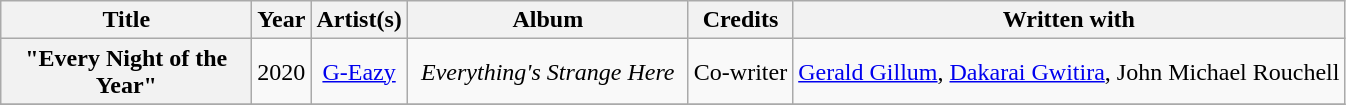<table class="wikitable plainrowheaders" style="text-align:center;">
<tr>
<th scope="col" style="width:160px;">Title</th>
<th scope="col">Year</th>
<th scope="col">Artist(s)</th>
<th scope="col" style="width:180px;">Album</th>
<th scope="col">Credits</th>
<th scope="col">Written with</th>
</tr>
<tr>
<th scope="row">"Every Night of the Year"</th>
<td>2020</td>
<td><a href='#'>G-Eazy</a></td>
<td><em>Everything's Strange Here</em></td>
<td>Co-writer</td>
<td><a href='#'>Gerald Gillum</a>, <a href='#'>Dakarai Gwitira</a>, John Michael Rouchell</td>
</tr>
<tr>
</tr>
</table>
